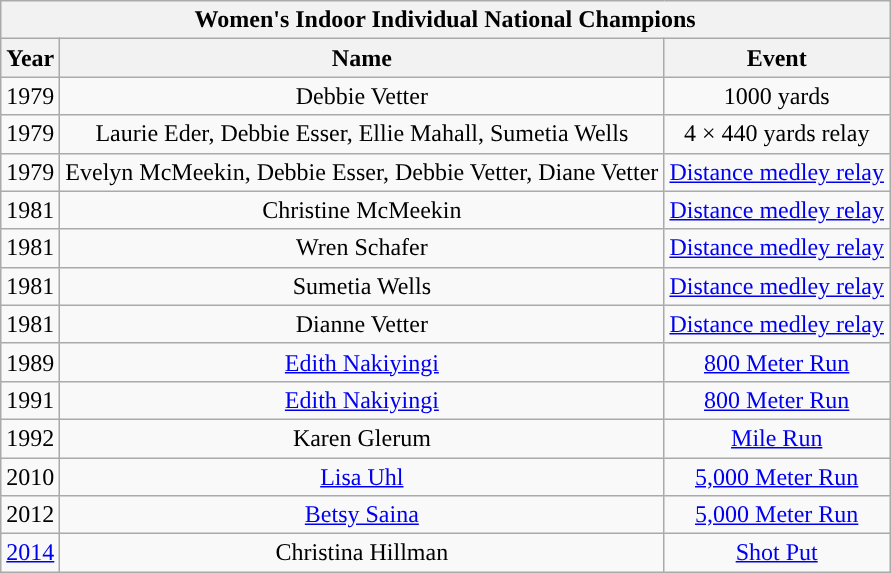<table class="wikitable">
<tr>
<th colspan="3">Women's Indoor Individual National Champions</th>
</tr>
<tr>
<th scope="col">Year</th>
<th scope="col">Name</th>
<th scope="col">Event</th>
</tr>
<tr>
<td>1979</td>
<td style="text-align: center;">Debbie Vetter</td>
<td style="text-align: center;">1000 yards</td>
</tr>
<tr>
<td>1979</td>
<td style="text-align: center;">Laurie Eder, Debbie Esser, Ellie Mahall, Sumetia Wells</td>
<td style="text-align: center;">4 × 440 yards relay</td>
</tr>
<tr>
<td>1979</td>
<td style="text-align: center;">Evelyn McMeekin, Debbie Esser, Debbie Vetter, Diane Vetter</td>
<td style="text-align: center;"><a href='#'>Distance medley relay</a></td>
</tr>
<tr>
<td>1981</td>
<td style="text-align: center;">Christine McMeekin</td>
<td style="text-align: center;"><a href='#'>Distance medley relay</a></td>
</tr>
<tr>
<td>1981</td>
<td style="text-align: center;">Wren Schafer</td>
<td style="text-align: center;"><a href='#'>Distance medley relay</a></td>
</tr>
<tr>
<td>1981</td>
<td style="text-align: center;">Sumetia Wells</td>
<td style="text-align: center;"><a href='#'>Distance medley relay</a></td>
</tr>
<tr>
<td>1981</td>
<td style="text-align: center;">Dianne Vetter</td>
<td style="text-align: center;"><a href='#'>Distance medley relay</a></td>
</tr>
<tr>
<td>1989</td>
<td style="text-align: center;"><a href='#'>Edith Nakiyingi</a></td>
<td style="text-align: center;"><a href='#'>800 Meter Run</a></td>
</tr>
<tr>
<td>1991</td>
<td style="text-align: center;"><a href='#'>Edith Nakiyingi</a></td>
<td style="text-align: center;"><a href='#'>800 Meter Run</a></td>
</tr>
<tr>
<td>1992</td>
<td style="text-align: center;">Karen Glerum</td>
<td style="text-align: center;"><a href='#'>Mile Run</a></td>
</tr>
<tr>
<td>2010</td>
<td style="text-align: center;"><a href='#'>Lisa Uhl</a></td>
<td style="text-align: center;"><a href='#'>5,000 Meter Run</a></td>
</tr>
<tr>
<td>2012</td>
<td style="text-align: center;"><a href='#'>Betsy Saina</a></td>
<td style="text-align: center;"><a href='#'>5,000 Meter Run</a></td>
</tr>
<tr>
<td><a href='#'>2014</a></td>
<td style="text-align: center;">Christina Hillman</td>
<td style="text-align: center;"><a href='#'>Shot Put</a></td>
</tr>
</table>
